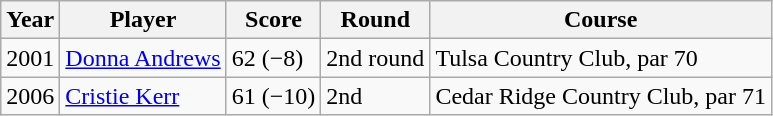<table class="wikitable">
<tr>
<th>Year</th>
<th>Player</th>
<th>Score</th>
<th>Round</th>
<th>Course</th>
</tr>
<tr>
<td>2001</td>
<td><a href='#'>Donna Andrews</a></td>
<td>62 (−8)</td>
<td>2nd round</td>
<td>Tulsa Country Club, par 70</td>
</tr>
<tr>
<td>2006</td>
<td><a href='#'>Cristie Kerr</a></td>
<td>61 (−10)</td>
<td>2nd</td>
<td>Cedar Ridge Country Club, par 71</td>
</tr>
</table>
